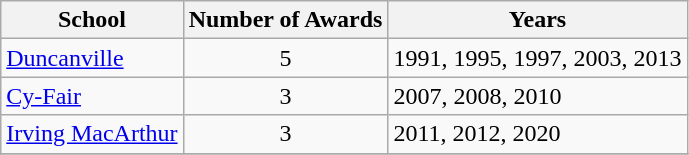<table class="wikitable sortable">
<tr>
<th>School</th>
<th>Number of Awards</th>
<th>Years</th>
</tr>
<tr>
<td><a href='#'>Duncanville</a></td>
<td align=center>5</td>
<td>1991, 1995, 1997, 2003, 2013</td>
</tr>
<tr>
<td><a href='#'>Cy-Fair</a></td>
<td align=center>3</td>
<td>2007, 2008, 2010</td>
</tr>
<tr>
<td><a href='#'>Irving MacArthur</a></td>
<td align=center>3</td>
<td>2011, 2012, 2020</td>
</tr>
<tr>
</tr>
</table>
